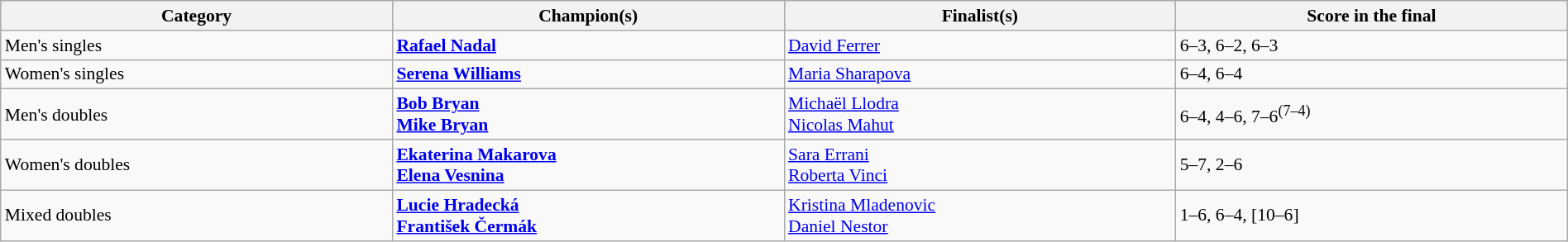<table class="wikitable" style="font-size:90%;" width=100%>
<tr>
<th width=25%>Category</th>
<th width=25%>Champion(s)</th>
<th width=25%>Finalist(s)</th>
<th width=25%>Score in the final</th>
</tr>
<tr>
<td>Men's singles</td>
<td> <strong><a href='#'>Rafael Nadal</a></strong></td>
<td> <a href='#'>David Ferrer</a></td>
<td>6–3, 6–2, 6–3</td>
</tr>
<tr>
<td>Women's singles</td>
<td> <strong><a href='#'>Serena Williams</a></strong></td>
<td> <a href='#'>Maria Sharapova</a></td>
<td>6–4, 6–4</td>
</tr>
<tr>
<td>Men's doubles</td>
<td> <strong><a href='#'>Bob Bryan</a></strong><br> <strong><a href='#'>Mike Bryan</a></strong></td>
<td> <a href='#'>Michaël Llodra</a><br> <a href='#'>Nicolas Mahut</a></td>
<td>6–4, 4–6, 7–6<sup>(7–4)</sup></td>
</tr>
<tr>
<td>Women's doubles</td>
<td> <strong><a href='#'>Ekaterina Makarova</a></strong><br> <strong><a href='#'>Elena Vesnina</a></strong></td>
<td> <a href='#'>Sara Errani</a><br> <a href='#'>Roberta Vinci</a></td>
<td>5–7, 2–6</td>
</tr>
<tr>
<td>Mixed doubles</td>
<td> <strong><a href='#'>Lucie Hradecká</a></strong><br> <strong><a href='#'>František Čermák</a></strong></td>
<td> <a href='#'>Kristina Mladenovic</a><br> <a href='#'>Daniel Nestor</a></td>
<td>1–6, 6–4, [10–6]</td>
</tr>
</table>
